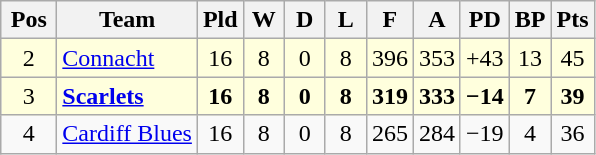<table class="wikitable" style="text-align:center">
<tr>
<th width="30">Pos</th>
<th>Team</th>
<th width="20">Pld</th>
<th width="20">W</th>
<th width="20">D</th>
<th width="20">L</th>
<th width="20">F</th>
<th width="20">A</th>
<th width="20">PD</th>
<th width="20">BP</th>
<th width="20">Pts</th>
</tr>
<tr bgcolor="#ffffdd">
<td>2</td>
<td align=left> <a href='#'>Connacht</a></td>
<td>16</td>
<td>8</td>
<td>0</td>
<td>8</td>
<td>396</td>
<td>353</td>
<td>+43</td>
<td>13</td>
<td>45</td>
</tr>
<tr bgcolor="#ffffdd">
<td>3</td>
<td align=left> <strong><a href='#'>Scarlets</a></strong></td>
<td><strong>16</strong></td>
<td><strong>8</strong></td>
<td><strong>0</strong></td>
<td><strong>8</strong></td>
<td><strong>319</strong></td>
<td><strong>333</strong></td>
<td><strong>−14</strong></td>
<td><strong>7</strong></td>
<td><strong>39</strong></td>
</tr>
<tr>
<td>4</td>
<td align=left> <a href='#'>Cardiff Blues</a></td>
<td>16</td>
<td>8</td>
<td>0</td>
<td>8</td>
<td>265</td>
<td>284</td>
<td>−19</td>
<td>4</td>
<td>36</td>
</tr>
</table>
